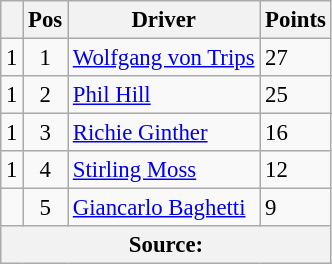<table class="wikitable" style="font-size: 95%;">
<tr>
<th></th>
<th>Pos</th>
<th>Driver</th>
<th>Points</th>
</tr>
<tr>
<td align="left"> 1</td>
<td align="center">1</td>
<td> <a href='#'>Wolfgang von Trips</a></td>
<td align="left">27</td>
</tr>
<tr>
<td align="left"> 1</td>
<td align="center">2</td>
<td> <a href='#'>Phil Hill</a></td>
<td align="left">25</td>
</tr>
<tr>
<td align="left"> 1</td>
<td align="center">3</td>
<td> <a href='#'>Richie Ginther</a></td>
<td align="left">16</td>
</tr>
<tr>
<td align="left"> 1</td>
<td align="center">4</td>
<td> <a href='#'>Stirling Moss</a></td>
<td align="left">12</td>
</tr>
<tr>
<td align="left"></td>
<td align="center">5</td>
<td> <a href='#'>Giancarlo Baghetti</a></td>
<td align="left">9</td>
</tr>
<tr>
<th colspan=4>Source: </th>
</tr>
</table>
